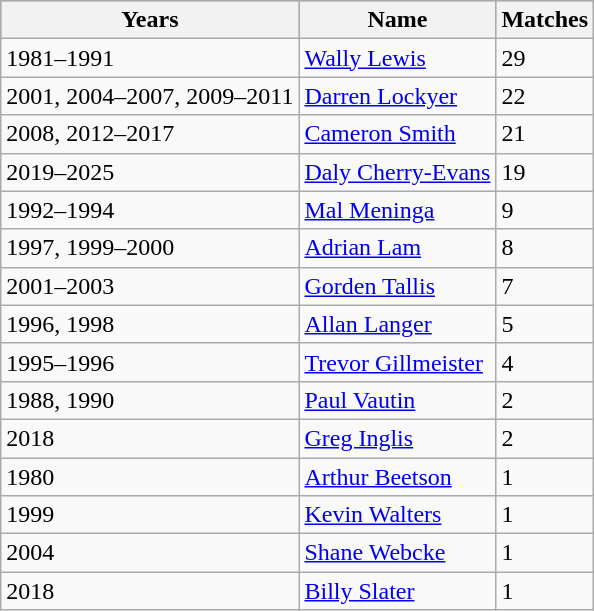<table class="wikitable">
<tr style="background:#bdb76b;">
<th>Years</th>
<th>Name</th>
<th>Matches</th>
</tr>
<tr>
<td>1981–1991</td>
<td><a href='#'>Wally Lewis</a></td>
<td>29</td>
</tr>
<tr>
<td>2001, 2004–2007, 2009–2011</td>
<td><a href='#'>Darren Lockyer</a></td>
<td>22</td>
</tr>
<tr>
<td>2008, 2012–2017</td>
<td><a href='#'>Cameron Smith</a></td>
<td>21</td>
</tr>
<tr>
<td>2019–2025</td>
<td><a href='#'>Daly Cherry-Evans</a></td>
<td>19</td>
</tr>
<tr>
<td>1992–1994</td>
<td><a href='#'>Mal Meninga</a></td>
<td>9</td>
</tr>
<tr>
<td>1997, 1999–2000</td>
<td><a href='#'>Adrian Lam</a></td>
<td>8</td>
</tr>
<tr>
<td>2001–2003</td>
<td><a href='#'>Gorden Tallis</a></td>
<td>7</td>
</tr>
<tr>
<td>1996, 1998</td>
<td><a href='#'>Allan Langer</a></td>
<td>5</td>
</tr>
<tr>
<td>1995–1996</td>
<td><a href='#'>Trevor Gillmeister</a></td>
<td>4</td>
</tr>
<tr>
<td>1988, 1990</td>
<td><a href='#'>Paul Vautin</a></td>
<td>2</td>
</tr>
<tr>
<td>2018</td>
<td><a href='#'>Greg Inglis</a></td>
<td>2</td>
</tr>
<tr>
<td>1980</td>
<td><a href='#'>Arthur Beetson</a></td>
<td>1</td>
</tr>
<tr>
<td>1999</td>
<td><a href='#'>Kevin Walters</a></td>
<td>1</td>
</tr>
<tr>
<td>2004</td>
<td><a href='#'>Shane Webcke</a></td>
<td>1</td>
</tr>
<tr>
<td>2018</td>
<td><a href='#'>Billy Slater</a></td>
<td>1</td>
</tr>
</table>
